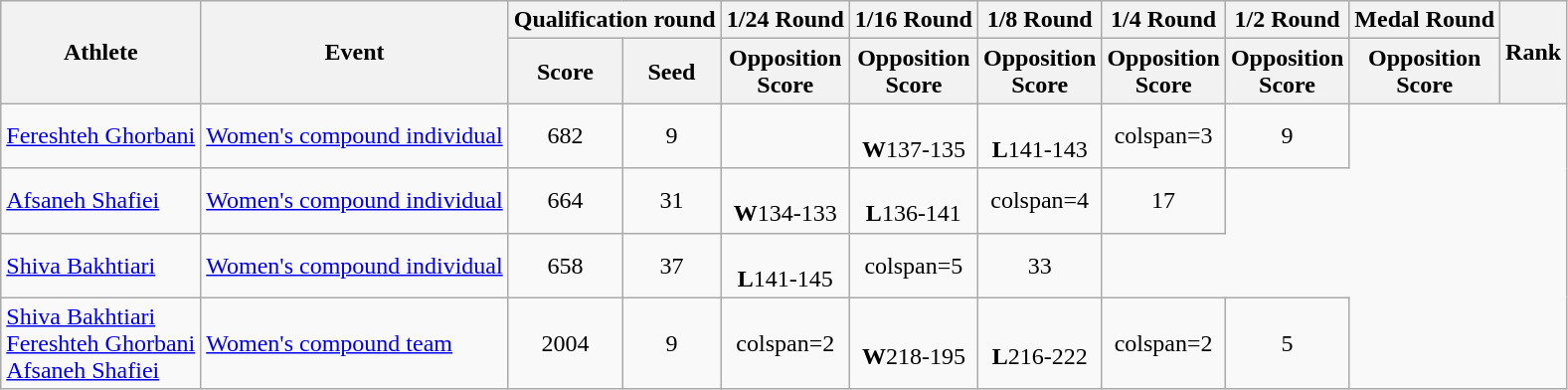<table class="wikitable">
<tr>
<th rowspan="2">Athlete</th>
<th rowspan="2">Event</th>
<th colspan="2">Qualification round</th>
<th>1/24 Round</th>
<th>1/16 Round</th>
<th>1/8 Round</th>
<th>1/4 Round</th>
<th>1/2 Round</th>
<th>Medal Round</th>
<th rowspan=2>Rank</th>
</tr>
<tr>
<th>Score</th>
<th>Seed</th>
<th>Opposition<br>Score</th>
<th>Opposition<br>Score</th>
<th>Opposition<br>Score</th>
<th>Opposition<br>Score</th>
<th>Opposition<br>Score</th>
<th>Opposition<br>Score</th>
</tr>
<tr align=center>
<td align=left><a href='#'>Fereshteh Ghorbani</a></td>
<td align=left><a href='#'>Women's compound individual</a></td>
<td>682</td>
<td>9</td>
<td></td>
<td><br><strong>W</strong>137-135</td>
<td><br><strong>L</strong>141-143</td>
<td>colspan=3 </td>
<td>9</td>
</tr>
<tr align=center>
<td align=left><a href='#'>Afsaneh Shafiei</a></td>
<td align=left><a href='#'>Women's compound individual</a></td>
<td>664</td>
<td>31</td>
<td><br><strong>W</strong>134-133</td>
<td><br><strong>L</strong>136-141</td>
<td>colspan=4 </td>
<td>17</td>
</tr>
<tr align=center>
<td align=left><a href='#'>Shiva Bakhtiari</a></td>
<td align=left><a href='#'>Women's compound individual</a></td>
<td>658</td>
<td>37</td>
<td><br><strong>L</strong>141-145</td>
<td>colspan=5 </td>
<td>33</td>
</tr>
<tr align=center>
<td align=left><a href='#'>Shiva Bakhtiari</a><br><a href='#'>Fereshteh Ghorbani</a><br><a href='#'>Afsaneh Shafiei</a></td>
<td align=left><a href='#'>Women's compound team</a></td>
<td>2004</td>
<td>9</td>
<td>colspan=2 </td>
<td><br><strong>W</strong>218-195</td>
<td><br><strong>L</strong>216-222</td>
<td>colspan=2 </td>
<td>5</td>
</tr>
</table>
